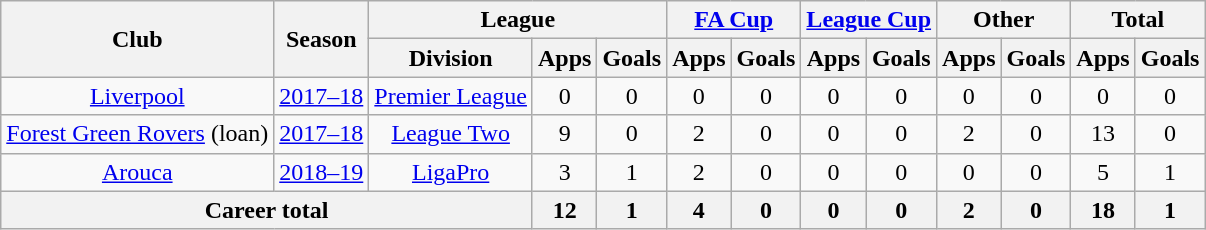<table class="wikitable" style="text-align:center">
<tr>
<th rowspan="2">Club</th>
<th rowspan="2">Season</th>
<th colspan="3">League</th>
<th colspan="2"><a href='#'>FA Cup</a></th>
<th colspan="2"><a href='#'>League Cup</a></th>
<th colspan="2">Other</th>
<th colspan="2">Total</th>
</tr>
<tr>
<th>Division</th>
<th>Apps</th>
<th>Goals</th>
<th>Apps</th>
<th>Goals</th>
<th>Apps</th>
<th>Goals</th>
<th>Apps</th>
<th>Goals</th>
<th>Apps</th>
<th>Goals</th>
</tr>
<tr>
<td><a href='#'>Liverpool</a></td>
<td><a href='#'>2017–18</a></td>
<td><a href='#'>Premier League</a></td>
<td>0</td>
<td>0</td>
<td>0</td>
<td>0</td>
<td>0</td>
<td>0</td>
<td>0</td>
<td>0</td>
<td>0</td>
<td>0</td>
</tr>
<tr>
<td><a href='#'>Forest Green Rovers</a> (loan)</td>
<td><a href='#'>2017–18</a></td>
<td><a href='#'>League Two</a></td>
<td>9</td>
<td>0</td>
<td>2</td>
<td>0</td>
<td>0</td>
<td>0</td>
<td>2</td>
<td>0</td>
<td>13</td>
<td>0</td>
</tr>
<tr>
<td><a href='#'>Arouca</a></td>
<td><a href='#'>2018–19</a></td>
<td><a href='#'>LigaPro</a></td>
<td>3</td>
<td>1</td>
<td>2</td>
<td>0</td>
<td>0</td>
<td>0</td>
<td>0</td>
<td>0</td>
<td>5</td>
<td>1</td>
</tr>
<tr>
<th colspan="3">Career total</th>
<th>12</th>
<th>1</th>
<th>4</th>
<th>0</th>
<th>0</th>
<th>0</th>
<th>2</th>
<th>0</th>
<th>18</th>
<th>1</th>
</tr>
</table>
